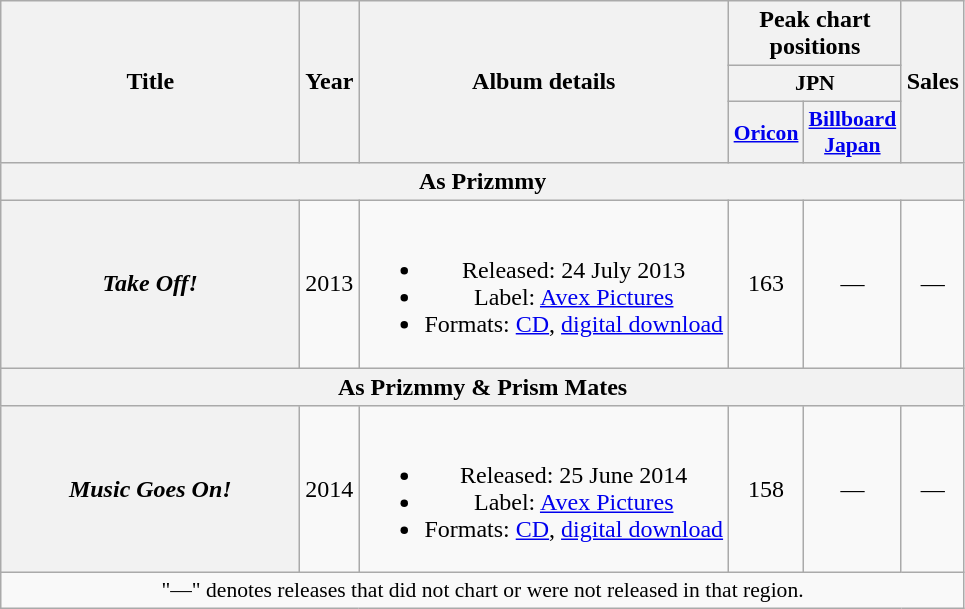<table class="wikitable plainrowheaders" style="text-align:center;">
<tr>
<th scope="col" rowspan="3" style="width:12em;">Title</th>
<th scope="col" rowspan="3">Year</th>
<th scope="col" rowspan="3">Album details</th>
<th scope="col" colspan="2">Peak chart positions</th>
<th scope="col" rowspan="3">Sales</th>
</tr>
<tr>
<th scope="col" style="width:3em;font-size:90%;" colspan="2">JPN</th>
</tr>
<tr>
<th scope="col" style="width:3em;font-size:90%;"><a href='#'>Oricon</a></th>
<th scope="col" style="width:3em;font-size:90%;"><a href='#'>Billboard Japan</a></th>
</tr>
<tr>
<th scope="col" colspan="6">As Prizmmy</th>
</tr>
<tr>
<th scope="row"><em>Take Off!</em></th>
<td>2013</td>
<td><br><ul><li>Released: 24 July 2013</li><li>Label: <a href='#'>Avex Pictures</a></li><li>Formats: <a href='#'>CD</a>, <a href='#'>digital download</a></li></ul></td>
<td>163</td>
<td>—</td>
<td>—</td>
</tr>
<tr>
<th scope="col" colspan="6">As Prizmmy & Prism Mates</th>
</tr>
<tr>
<th scope="row"><em>Music Goes On!</em></th>
<td>2014</td>
<td><br><ul><li>Released: 25 June 2014</li><li>Label: <a href='#'>Avex Pictures</a></li><li>Formats: <a href='#'>CD</a>, <a href='#'>digital download</a></li></ul></td>
<td>158</td>
<td>—</td>
<td>—</td>
</tr>
<tr>
<td colspan="6" style="font-size:90%;">"—" denotes releases that did not chart or were not released in that region.</td>
</tr>
</table>
